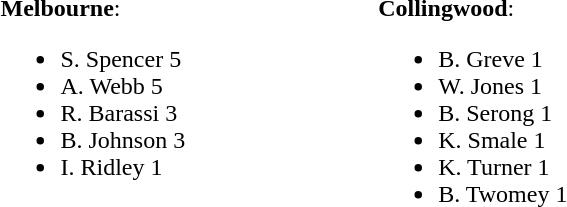<table style="width:40%;">
<tr>
<td style="vertical-align:top; width:30%;"><br><strong>Melbourne</strong>:<ul><li>S. Spencer 5</li><li>A. Webb 5</li><li>R. Barassi 3</li><li>B. Johnson 3</li><li>I. Ridley 1</li></ul></td>
<td style="vertical-align:top; width:30%;"><br><strong>Collingwood</strong>:<ul><li>B. Greve 1</li><li>W. Jones 1</li><li>B. Serong 1</li><li>K. Smale 1</li><li>K. Turner 1</li><li>B. Twomey 1</li></ul></td>
</tr>
</table>
